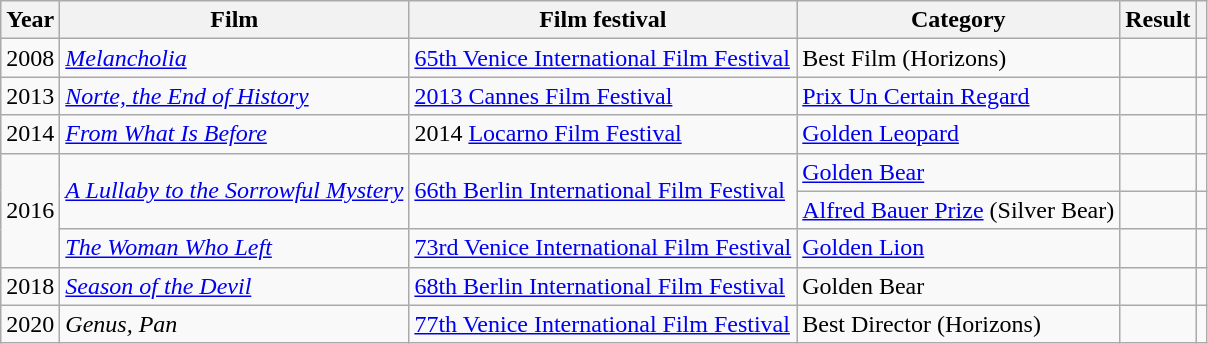<table class="wikitable">
<tr>
<th>Year</th>
<th>Film</th>
<th>Film festival</th>
<th>Category</th>
<th>Result</th>
<th></th>
</tr>
<tr>
<td style="text-align:center;">2008</td>
<td scope="row"><em><a href='#'>Melancholia</a></em></td>
<td><a href='#'>65th Venice International Film Festival</a></td>
<td>Best Film (Horizons)</td>
<td></td>
<td style="text-align:center;"></td>
</tr>
<tr>
<td style="text-align:center;">2013</td>
<td><em><a href='#'>Norte, the End of History</a></em></td>
<td><a href='#'>2013 Cannes Film Festival</a></td>
<td><a href='#'>Prix Un Certain Regard</a></td>
<td></td>
<td style="text-align:center;"></td>
</tr>
<tr>
<td style="text-align:center;">2014</td>
<td><em><a href='#'>From What Is Before</a></em></td>
<td>2014 <a href='#'>Locarno Film Festival</a></td>
<td><a href='#'>Golden Leopard</a></td>
<td></td>
<td style="text-align:center;"></td>
</tr>
<tr>
<td rowspan="3">2016</td>
<td rowspan="2"><em><a href='#'>A Lullaby to the Sorrowful Mystery</a></em></td>
<td rowspan="2"><a href='#'>66th Berlin International Film Festival</a></td>
<td><a href='#'>Golden Bear</a></td>
<td></td>
<td style="text-align:center;"></td>
</tr>
<tr>
<td><a href='#'>Alfred Bauer Prize</a> (Silver Bear)</td>
<td></td>
<td style="text-align:center;"></td>
</tr>
<tr>
<td scope="row"><em><a href='#'>The Woman Who Left</a></em></td>
<td><a href='#'>73rd Venice International Film Festival</a></td>
<td><a href='#'>Golden Lion</a></td>
<td></td>
<td style="text-align:center;"></td>
</tr>
<tr>
<td style="text-align:center;">2018</td>
<td><em><a href='#'>Season of the Devil</a></em></td>
<td><a href='#'>68th Berlin International Film Festival</a></td>
<td>Golden Bear</td>
<td></td>
<td style="text-align:center;"></td>
</tr>
<tr>
<td style="text-align:center;">2020</td>
<td scope="row"><em>Genus, Pan</em></td>
<td><a href='#'>77th Venice International Film Festival</a></td>
<td>Best Director (Horizons)</td>
<td></td>
<td style="text-align:center;"></td>
</tr>
</table>
